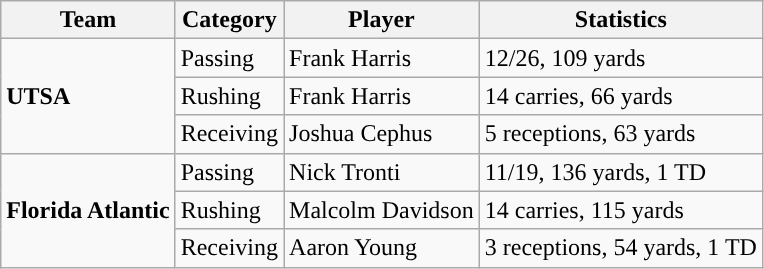<table class="wikitable" style="float: left;">
<tr>
<th>Team</th>
<th>Category</th>
<th>Player</th>
<th>Statistics</th>
</tr>
<tr>
<td rowspan=3><strong>UTSA</strong></td>
<td>Passing</td>
<td>Frank Harris</td>
<td>12/26, 109 yards</td>
</tr>
<tr>
<td>Rushing</td>
<td>Frank Harris</td>
<td>14 carries, 66 yards</td>
</tr>
<tr>
<td>Receiving</td>
<td>Joshua Cephus</td>
<td>5 receptions, 63 yards</td>
</tr>
<tr>
<td rowspan=3><strong>Florida Atlantic</strong></td>
<td>Passing</td>
<td>Nick Tronti</td>
<td>11/19, 136 yards, 1 TD</td>
</tr>
<tr>
<td>Rushing</td>
<td>Malcolm Davidson</td>
<td>14 carries, 115 yards</td>
</tr>
<tr>
<td>Receiving</td>
<td>Aaron Young</td>
<td>3 receptions, 54 yards, 1 TD</td>
</tr>
</table>
